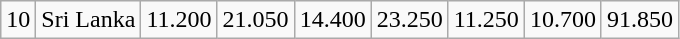<table class="wikitable">
<tr>
<td>10</td>
<td>Sri Lanka</td>
<td>11.200</td>
<td>21.050</td>
<td>14.400</td>
<td>23.250</td>
<td>11.250</td>
<td>10.700</td>
<td>91.850</td>
</tr>
</table>
